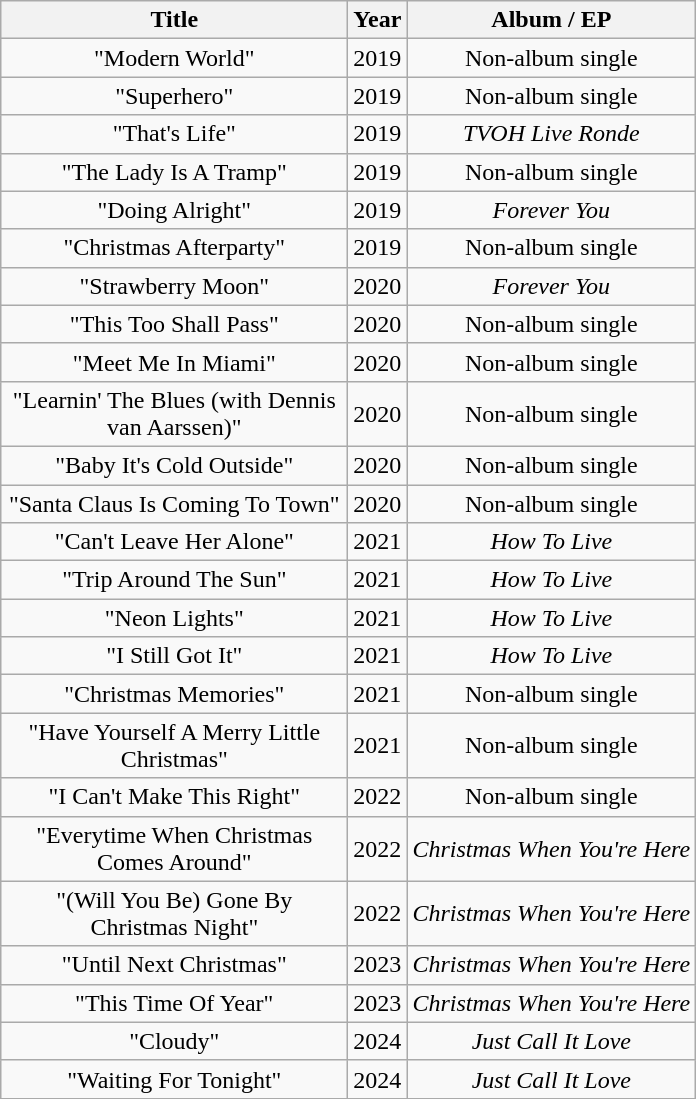<table class="wikitable plainrowheaders" border="1" style="text-align:center;">
<tr>
<th scope="col" style="width:14em;">Title</th>
<th scope="col">Year</th>
<th scope="col">Album / EP</th>
</tr>
<tr>
<td scope="row">"Modern World"</td>
<td>2019</td>
<td>Non-album single</td>
</tr>
<tr>
<td scope="row">"Superhero"</td>
<td>2019</td>
<td>Non-album single</td>
</tr>
<tr>
<td>"That's Life"</td>
<td>2019</td>
<td><em>TVOH Live Ronde</em></td>
</tr>
<tr>
<td>"The Lady Is A Tramp"</td>
<td>2019</td>
<td>Non-album single</td>
</tr>
<tr>
<td>"Doing Alright"</td>
<td>2019</td>
<td><em>Forever You</em></td>
</tr>
<tr>
<td>"Christmas Afterparty"</td>
<td>2019</td>
<td>Non-album single</td>
</tr>
<tr>
<td>"Strawberry Moon"</td>
<td>2020</td>
<td><em>Forever You</em></td>
</tr>
<tr>
<td>"This Too Shall Pass"</td>
<td>2020</td>
<td>Non-album single</td>
</tr>
<tr>
<td>"Meet Me In Miami"</td>
<td>2020</td>
<td>Non-album single</td>
</tr>
<tr>
<td>"Learnin' The Blues (with Dennis van Aarssen)"</td>
<td>2020</td>
<td>Non-album single</td>
</tr>
<tr>
<td>"Baby It's Cold Outside"</td>
<td>2020</td>
<td>Non-album single</td>
</tr>
<tr>
<td>"Santa Claus Is Coming To Town"</td>
<td>2020</td>
<td>Non-album single</td>
</tr>
<tr>
<td>"Can't Leave Her Alone"</td>
<td>2021</td>
<td><em>How To Live</em></td>
</tr>
<tr>
<td>"Trip Around The Sun"</td>
<td>2021</td>
<td><em>How To Live</em></td>
</tr>
<tr>
<td>"Neon Lights"</td>
<td>2021</td>
<td><em>How To Live</em></td>
</tr>
<tr>
<td>"I Still Got It"</td>
<td>2021</td>
<td><em>How To Live</em></td>
</tr>
<tr>
<td>"Christmas Memories"</td>
<td>2021</td>
<td>Non-album single</td>
</tr>
<tr>
<td>"Have Yourself A Merry Little Christmas"</td>
<td>2021</td>
<td>Non-album single</td>
</tr>
<tr>
<td>"I Can't Make This Right"</td>
<td>2022</td>
<td>Non-album single</td>
</tr>
<tr>
<td>"Everytime When Christmas Comes Around"</td>
<td>2022</td>
<td><em>Christmas When You're Here</em></td>
</tr>
<tr>
<td>"(Will You Be) Gone By Christmas Night"</td>
<td>2022</td>
<td><em>Christmas When You're Here</em></td>
</tr>
<tr>
<td>"Until Next Christmas"</td>
<td>2023</td>
<td><em>Christmas When You're Here</em></td>
</tr>
<tr>
<td>"This Time Of Year"</td>
<td>2023</td>
<td><em>Christmas When You're Here</em></td>
</tr>
<tr>
<td>"Cloudy"</td>
<td>2024</td>
<td><em>Just Call It Love</em></td>
</tr>
<tr>
<td>"Waiting For Tonight"</td>
<td>2024</td>
<td><em>Just Call It Love</em></td>
</tr>
</table>
